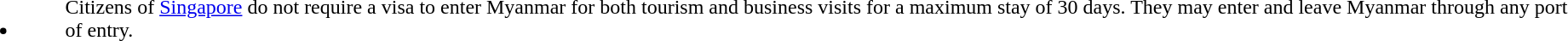<table>
<tr>
<td class=nowrap style="padding:0 2em 0 0"><br><ul><li></li></ul></td>
<td>Citizens of <a href='#'>Singapore</a> do not require a visa to enter Myanmar for both tourism and business visits for a maximum stay of 30 days. They may enter and leave Myanmar through any port of entry.</td>
</tr>
</table>
